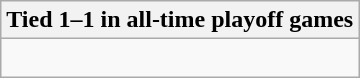<table class="wikitable collapsible collapsed">
<tr>
<th>Tied 1–1 in all-time playoff games</th>
</tr>
<tr>
<td><br>
</td>
</tr>
</table>
